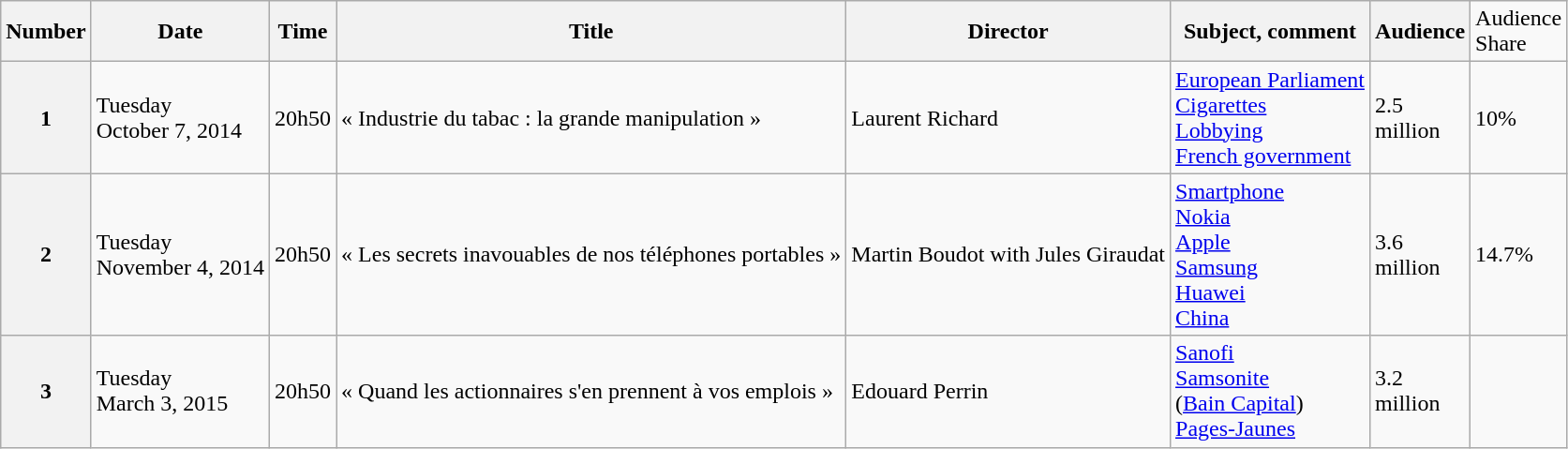<table class="wikitable sortable centre">
<tr>
<th>Number</th>
<th>Date</th>
<th>Time</th>
<th>Title</th>
<th>Director</th>
<th class="unsortable">Subject, comment</th>
<th>Audience</th>
<td>Audience<br>Share</td>
</tr>
<tr>
<th>1</th>
<td>Tuesday<br>October 7, 2014</td>
<td>20h50</td>
<td>« Industrie du tabac : la grande manipulation »</td>
<td>Laurent Richard</td>
<td><a href='#'>European Parliament</a><br> <a href='#'>Cigarettes</a><br> <a href='#'>Lobbying</a><br> <a href='#'>French government</a></td>
<td>2.5<br>million</td>
<td>10%</td>
</tr>
<tr>
<th>2</th>
<td>Tuesday<br>November 4, 2014</td>
<td>20h50</td>
<td>« Les secrets inavouables de nos téléphones portables »</td>
<td>Martin Boudot with Jules Giraudat</td>
<td><a href='#'>Smartphone</a><br><a href='#'>Nokia</a><br><a href='#'>Apple</a><br> <a href='#'>Samsung</a><br> <a href='#'>Huawei</a><br> <a href='#'>China</a></td>
<td>3.6<br>million</td>
<td>14.7%</td>
</tr>
<tr>
<th>3</th>
<td>Tuesday<br>March 3, 2015</td>
<td>20h50</td>
<td>« Quand les actionnaires s'en prennent à vos emplois »</td>
<td>Edouard Perrin</td>
<td><a href='#'>Sanofi</a><br> <a href='#'>Samsonite</a><br> (<a href='#'>Bain Capital</a>)<br> <a href='#'>Pages-Jaunes</a><br></td>
<td>3.2<br>million</td>
<td></td>
</tr>
</table>
